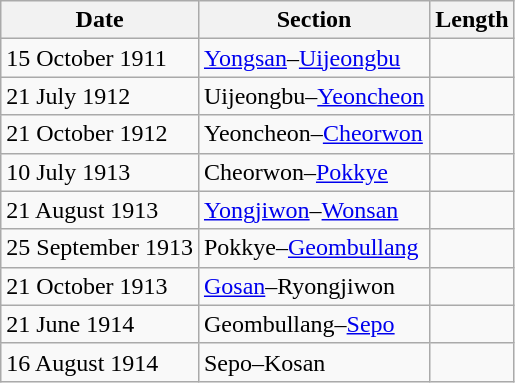<table class="wikitable">
<tr>
<th>Date</th>
<th>Section</th>
<th>Length</th>
</tr>
<tr>
<td>15 October 1911</td>
<td><a href='#'>Yongsan</a>–<a href='#'>Uijeongbu</a></td>
<td></td>
</tr>
<tr>
<td>21 July 1912</td>
<td>Uijeongbu–<a href='#'>Yeoncheon</a></td>
<td></td>
</tr>
<tr>
<td>21 October 1912</td>
<td>Yeoncheon–<a href='#'>Cheorwon</a></td>
<td></td>
</tr>
<tr>
<td>10 July 1913</td>
<td>Cheorwon–<a href='#'>Pokkye</a></td>
<td></td>
</tr>
<tr>
<td>21 August 1913</td>
<td><a href='#'>Yongjiwon</a>–<a href='#'>Wonsan</a></td>
<td></td>
</tr>
<tr>
<td>25 September 1913</td>
<td>Pokkye–<a href='#'>Geombullang</a></td>
<td></td>
</tr>
<tr>
<td>21 October 1913</td>
<td><a href='#'>Gosan</a>–Ryongjiwon</td>
<td></td>
</tr>
<tr>
<td>21 June 1914</td>
<td>Geombullang–<a href='#'>Sepo</a></td>
<td></td>
</tr>
<tr>
<td>16 August 1914</td>
<td>Sepo–Kosan</td>
<td></td>
</tr>
</table>
